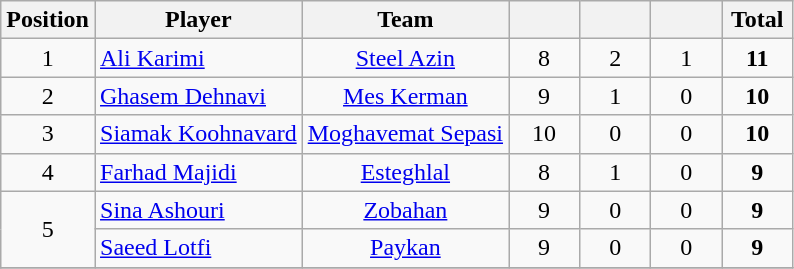<table class="wikitable" style="text-align: center;">
<tr>
<th width=50>Position</th>
<th wight=200>Player</th>
<th wight=180>Team</th>
<th width=40></th>
<th width=40></th>
<th width=40></th>
<th width=40>Total</th>
</tr>
<tr>
<td rowspan=1 align="center">1</td>
<td style="text-align:left"> <a href='#'>Ali Karimi</a></td>
<td><a href='#'>Steel Azin</a></td>
<td>8</td>
<td>2</td>
<td>1</td>
<td style="text-align:center"><strong>11</strong></td>
</tr>
<tr>
<td rowspan=1 align="center">2</td>
<td style="text-align:left"> <a href='#'>Ghasem Dehnavi</a></td>
<td><a href='#'>Mes Kerman</a></td>
<td>9</td>
<td>1</td>
<td>0</td>
<td style="text-align:center"><strong>10</strong></td>
</tr>
<tr>
<td rowspan=1 align="center">3</td>
<td style="text-align:left"> <a href='#'>Siamak Koohnavard</a></td>
<td><a href='#'>Moghavemat Sepasi</a></td>
<td>10</td>
<td>0</td>
<td>0</td>
<td style="text-align:center"><strong>10</strong></td>
</tr>
<tr>
<td rowspan=1 align="center">4</td>
<td style="text-align:left"> <a href='#'>Farhad Majidi</a></td>
<td><a href='#'>Esteghlal</a></td>
<td>8</td>
<td>1</td>
<td>0</td>
<td style="text-align:center"><strong>9</strong></td>
</tr>
<tr>
<td rowspan=2 align="center">5</td>
<td style="text-align:left"> <a href='#'>Sina Ashouri</a></td>
<td><a href='#'>Zobahan</a></td>
<td>9</td>
<td>0</td>
<td>0</td>
<td style="text-align:center"><strong>9</strong></td>
</tr>
<tr>
<td style="text-align:left"> <a href='#'>Saeed Lotfi</a></td>
<td><a href='#'>Paykan</a></td>
<td>9</td>
<td>0</td>
<td>0</td>
<td style="text-align:center"><strong>9</strong></td>
</tr>
<tr>
</tr>
</table>
